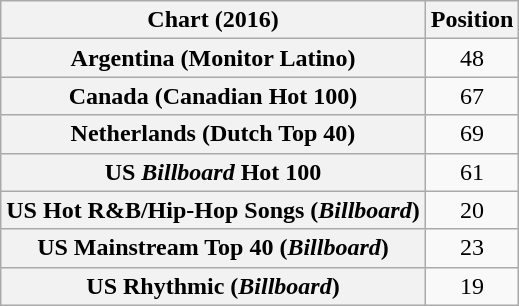<table class="wikitable plainrowheaders sortable" style="text-align:center">
<tr>
<th scope="col">Chart (2016)</th>
<th scope="col">Position</th>
</tr>
<tr>
<th scope="row">Argentina (Monitor Latino)</th>
<td>48</td>
</tr>
<tr>
<th scope="row">Canada (Canadian Hot 100)</th>
<td>67</td>
</tr>
<tr>
<th scope="row">Netherlands (Dutch Top 40)</th>
<td>69</td>
</tr>
<tr>
<th scope="row">US <em>Billboard</em> Hot 100</th>
<td>61</td>
</tr>
<tr>
<th scope="row">US Hot R&B/Hip-Hop Songs (<em>Billboard</em>)</th>
<td>20</td>
</tr>
<tr>
<th scope="row">US Mainstream Top 40 (<em>Billboard</em>)</th>
<td>23</td>
</tr>
<tr>
<th scope="row">US Rhythmic (<em>Billboard</em>)</th>
<td>19</td>
</tr>
</table>
